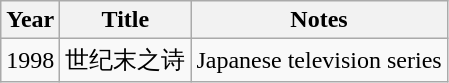<table class="wikitable">
<tr>
<th>Year</th>
<th>Title</th>
<th>Notes</th>
</tr>
<tr>
<td>1998</td>
<td>世纪末之诗</td>
<td>Japanese television series</td>
</tr>
</table>
